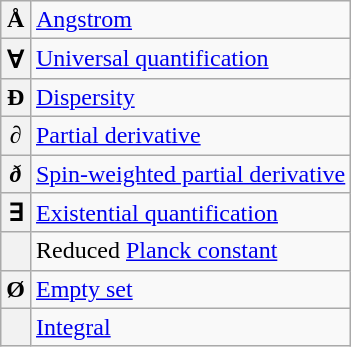<table class="wikitable">
<tr>
<th>Å</th>
<td><a href='#'>Angstrom</a></td>
</tr>
<tr>
<th>∀</th>
<td><a href='#'>Universal quantification</a></td>
</tr>
<tr style="vertical-align:top;">
<th>Đ</th>
<td><a href='#'>Dispersity</a></td>
</tr>
<tr style="vertical-align:top;">
<th>∂</th>
<td><a href='#'>Partial derivative</a></td>
</tr>
<tr>
<th><strong><em>ð</em></strong></th>
<td><a href='#'>Spin-weighted partial derivative</a></td>
</tr>
<tr>
<th>∃</th>
<td><a href='#'>Existential quantification</a></td>
</tr>
<tr style="vertical-align:top;">
<th></th>
<td>Reduced <a href='#'>Planck constant</a></td>
</tr>
<tr style="vertical-align:top;">
<th>Ø</th>
<td><a href='#'>Empty set</a></td>
</tr>
<tr>
<th></th>
<td><a href='#'>Integral</a></td>
</tr>
</table>
